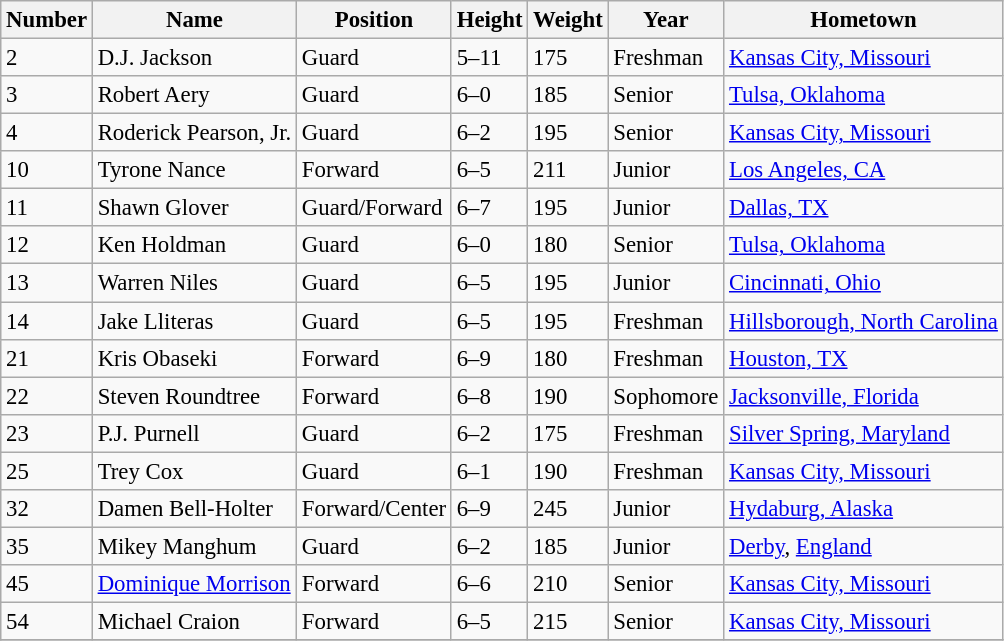<table class="wikitable" style="font-size: 95%;">
<tr>
<th>Number</th>
<th>Name</th>
<th>Position</th>
<th>Height</th>
<th>Weight</th>
<th>Year</th>
<th>Hometown</th>
</tr>
<tr>
<td>2</td>
<td>D.J. Jackson</td>
<td>Guard</td>
<td>5–11</td>
<td>175</td>
<td>Freshman</td>
<td><a href='#'>Kansas City, Missouri</a></td>
</tr>
<tr>
<td>3</td>
<td>Robert Aery</td>
<td>Guard</td>
<td>6–0</td>
<td>185</td>
<td>Senior</td>
<td><a href='#'>Tulsa, Oklahoma</a></td>
</tr>
<tr>
<td>4</td>
<td>Roderick Pearson, Jr.</td>
<td>Guard</td>
<td>6–2</td>
<td>195</td>
<td>Senior</td>
<td><a href='#'>Kansas City, Missouri</a></td>
</tr>
<tr>
<td>10</td>
<td>Tyrone Nance</td>
<td>Forward</td>
<td>6–5</td>
<td>211</td>
<td>Junior</td>
<td><a href='#'>Los Angeles, CA</a></td>
</tr>
<tr>
<td>11</td>
<td>Shawn Glover</td>
<td>Guard/Forward</td>
<td>6–7</td>
<td>195</td>
<td>Junior</td>
<td><a href='#'>Dallas, TX</a></td>
</tr>
<tr>
<td>12</td>
<td>Ken Holdman</td>
<td>Guard</td>
<td>6–0</td>
<td>180</td>
<td>Senior</td>
<td><a href='#'>Tulsa, Oklahoma</a></td>
</tr>
<tr>
<td>13</td>
<td>Warren Niles</td>
<td>Guard</td>
<td>6–5</td>
<td>195</td>
<td>Junior</td>
<td><a href='#'>Cincinnati, Ohio</a></td>
</tr>
<tr>
<td>14</td>
<td>Jake Lliteras</td>
<td>Guard</td>
<td>6–5</td>
<td>195</td>
<td>Freshman</td>
<td><a href='#'>Hillsborough, North Carolina</a></td>
</tr>
<tr>
<td>21</td>
<td>Kris Obaseki</td>
<td>Forward</td>
<td>6–9</td>
<td>180</td>
<td>Freshman</td>
<td><a href='#'>Houston, TX</a></td>
</tr>
<tr>
<td>22</td>
<td>Steven Roundtree</td>
<td>Forward</td>
<td>6–8</td>
<td>190</td>
<td>Sophomore</td>
<td><a href='#'>Jacksonville, Florida</a></td>
</tr>
<tr>
<td>23</td>
<td>P.J. Purnell</td>
<td>Guard</td>
<td>6–2</td>
<td>175</td>
<td>Freshman</td>
<td><a href='#'>Silver Spring, Maryland</a></td>
</tr>
<tr>
<td>25</td>
<td>Trey Cox</td>
<td>Guard</td>
<td>6–1</td>
<td>190</td>
<td>Freshman</td>
<td><a href='#'>Kansas City, Missouri</a></td>
</tr>
<tr>
<td>32</td>
<td>Damen Bell-Holter</td>
<td>Forward/Center</td>
<td>6–9</td>
<td>245</td>
<td>Junior</td>
<td><a href='#'>Hydaburg, Alaska</a></td>
</tr>
<tr>
<td>35</td>
<td>Mikey Manghum</td>
<td>Guard</td>
<td>6–2</td>
<td>185</td>
<td>Junior</td>
<td><a href='#'>Derby</a>, <a href='#'>England</a></td>
</tr>
<tr>
<td>45</td>
<td><a href='#'>Dominique Morrison</a></td>
<td>Forward</td>
<td>6–6</td>
<td>210</td>
<td>Senior</td>
<td><a href='#'>Kansas City, Missouri</a></td>
</tr>
<tr>
<td>54</td>
<td>Michael Craion</td>
<td>Forward</td>
<td>6–5</td>
<td>215</td>
<td>Senior</td>
<td><a href='#'>Kansas City, Missouri</a></td>
</tr>
<tr>
</tr>
</table>
